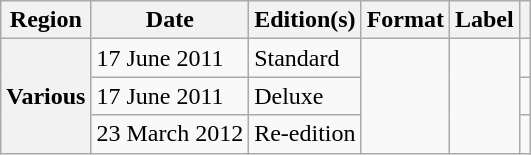<table class="wikitable plainrowheaders">
<tr>
<th scope="col">Region</th>
<th scope="col">Date</th>
<th scope="col">Edition(s)</th>
<th scope="col">Format</th>
<th scope="col">Label</th>
<th scope="col"></th>
</tr>
<tr>
<th rowspan="3" scope="row">Various</th>
<td>17 June 2011</td>
<td>Standard</td>
<td rowspan="3"></td>
<td rowspan="3"></td>
<td align="center"></td>
</tr>
<tr>
<td>17 June 2011</td>
<td>Deluxe</td>
<td align="center"></td>
</tr>
<tr>
<td>23 March 2012</td>
<td>Re-edition</td>
<td align="center"></td>
</tr>
</table>
